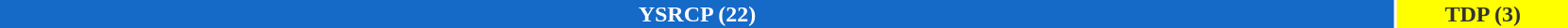<table style="width:88%; text-align:center;">
<tr style="color:white;">
<td style="background:#1569C7;width:40.74%;"><strong>YSRCP (22)</strong></td>
<td style="background:#FFFF00;color: #333;width:5%;"><strong>TDP (3)</strong></td>
</tr>
<tr>
</tr>
</table>
